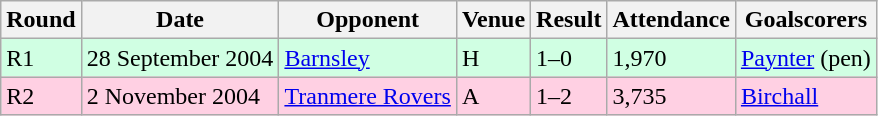<table class="wikitable">
<tr>
<th>Round</th>
<th>Date</th>
<th>Opponent</th>
<th>Venue</th>
<th>Result</th>
<th>Attendance</th>
<th>Goalscorers</th>
</tr>
<tr style="background-color: #d0ffe3;">
<td>R1</td>
<td>28 September 2004</td>
<td><a href='#'>Barnsley</a></td>
<td>H</td>
<td>1–0</td>
<td>1,970</td>
<td><a href='#'>Paynter</a> (pen)</td>
</tr>
<tr style="background-color: #ffd0e3;">
<td>R2</td>
<td>2 November 2004</td>
<td><a href='#'>Tranmere Rovers</a></td>
<td>A</td>
<td>1–2</td>
<td>3,735</td>
<td><a href='#'>Birchall</a></td>
</tr>
</table>
